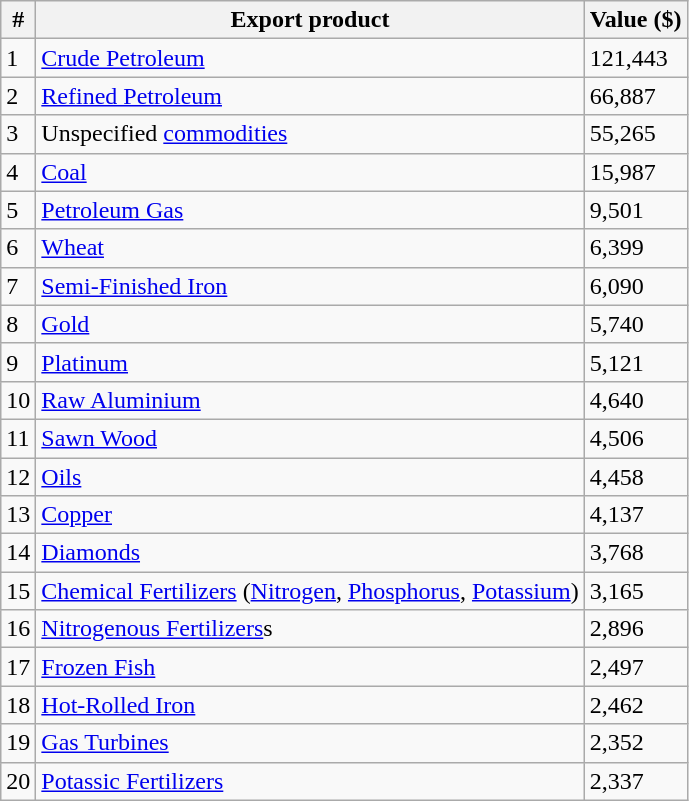<table class="wikitable sortable plainrowheads" ;">
<tr>
<th scope="col">#</th>
<th scope="col">Export product</th>
<th scope="col">Value ($)</th>
</tr>
<tr>
<td>1</td>
<td><a href='#'>Crude Petroleum</a></td>
<td>121,443</td>
</tr>
<tr>
<td>2</td>
<td><a href='#'>Refined Petroleum</a></td>
<td>66,887</td>
</tr>
<tr>
<td>3</td>
<td>Unspecified <a href='#'>commodities</a></td>
<td>55,265</td>
</tr>
<tr>
<td>4</td>
<td><a href='#'>Coal</a></td>
<td>15,987</td>
</tr>
<tr>
<td>5</td>
<td><a href='#'>Petroleum Gas</a></td>
<td>9,501</td>
</tr>
<tr>
<td>6</td>
<td><a href='#'>Wheat</a></td>
<td>6,399</td>
</tr>
<tr>
<td>7</td>
<td><a href='#'>Semi-Finished Iron</a></td>
<td>6,090</td>
</tr>
<tr>
<td>8</td>
<td><a href='#'>Gold</a></td>
<td>5,740</td>
</tr>
<tr>
<td>9</td>
<td><a href='#'>Platinum</a></td>
<td>5,121</td>
</tr>
<tr>
<td>10</td>
<td><a href='#'>Raw Aluminium</a></td>
<td>4,640</td>
</tr>
<tr>
<td>11</td>
<td><a href='#'>Sawn Wood</a></td>
<td>4,506</td>
</tr>
<tr>
<td>12</td>
<td><a href='#'>Oils</a></td>
<td>4,458</td>
</tr>
<tr>
<td>13</td>
<td><a href='#'>Copper</a></td>
<td>4,137</td>
</tr>
<tr>
<td>14</td>
<td><a href='#'>Diamonds</a></td>
<td>3,768</td>
</tr>
<tr>
<td>15</td>
<td><a href='#'>Chemical Fertilizers</a> (<a href='#'>Nitrogen</a>, <a href='#'>Phosphorus</a>, <a href='#'>Potassium</a>)</td>
<td>3,165</td>
</tr>
<tr>
<td>16</td>
<td><a href='#'>Nitrogenous Fertilizers</a>s</td>
<td>2,896</td>
</tr>
<tr>
<td>17</td>
<td><a href='#'>Frozen Fish</a></td>
<td>2,497</td>
</tr>
<tr>
<td>18</td>
<td><a href='#'>Hot-Rolled Iron</a></td>
<td>2,462</td>
</tr>
<tr>
<td>19</td>
<td><a href='#'>Gas Turbines</a></td>
<td>2,352</td>
</tr>
<tr>
<td>20</td>
<td><a href='#'>Potassic Fertilizers</a></td>
<td>2,337</td>
</tr>
</table>
